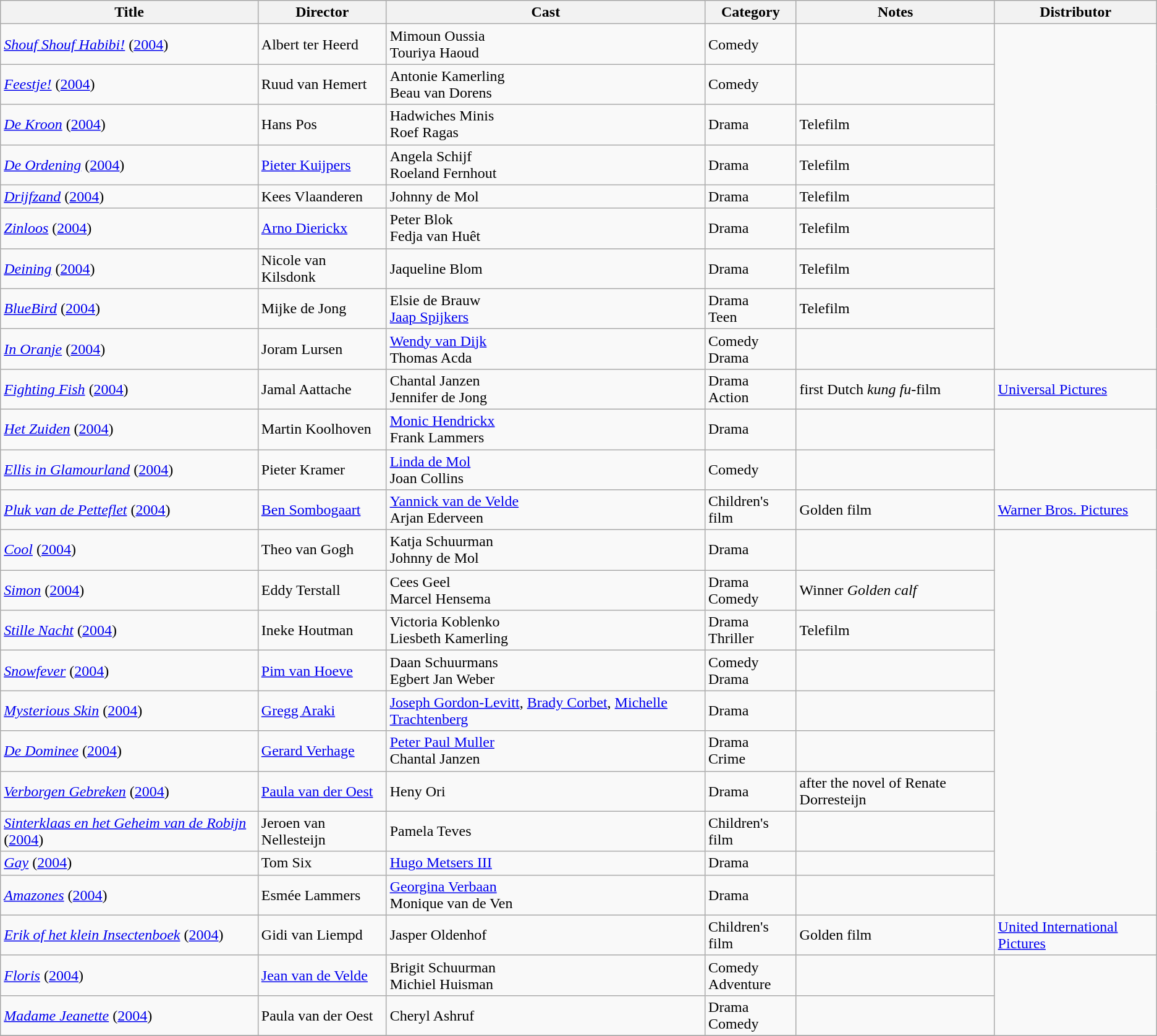<table class="wikitable">
<tr>
<th>Title</th>
<th>Director</th>
<th>Cast</th>
<th>Category</th>
<th>Notes</th>
<th>Distributor</th>
</tr>
<tr>
<td><em><a href='#'>Shouf Shouf Habibi!</a></em> (<a href='#'>2004</a>)</td>
<td>Albert ter Heerd</td>
<td>Mimoun Oussia<br>Touriya Haoud</td>
<td>Comedy</td>
<td></td>
</tr>
<tr>
<td><em><a href='#'>Feestje!</a></em> (<a href='#'>2004</a>)</td>
<td>Ruud van Hemert</td>
<td>Antonie Kamerling<br>Beau van Dorens</td>
<td>Comedy</td>
<td></td>
</tr>
<tr>
<td><em><a href='#'>De Kroon</a></em> (<a href='#'>2004</a>)</td>
<td>Hans Pos</td>
<td>Hadwiches Minis<br>Roef Ragas</td>
<td>Drama</td>
<td>Telefilm</td>
</tr>
<tr>
<td><em><a href='#'>De Ordening</a></em> (<a href='#'>2004</a>)</td>
<td><a href='#'>Pieter Kuijpers</a></td>
<td>Angela Schijf<br>Roeland Fernhout</td>
<td>Drama</td>
<td>Telefilm</td>
</tr>
<tr>
<td><em><a href='#'>Drijfzand</a></em> (<a href='#'>2004</a>)</td>
<td>Kees Vlaanderen</td>
<td>Johnny de Mol</td>
<td>Drama</td>
<td>Telefilm</td>
</tr>
<tr>
<td><em><a href='#'>Zinloos</a></em> (<a href='#'>2004</a>)</td>
<td><a href='#'>Arno Dierickx</a></td>
<td>Peter Blok<br>Fedja van Huêt</td>
<td>Drama</td>
<td>Telefilm</td>
</tr>
<tr>
<td><em><a href='#'>Deining</a></em> (<a href='#'>2004</a>)</td>
<td>Nicole van Kilsdonk</td>
<td>Jaqueline Blom</td>
<td>Drama</td>
<td>Telefilm</td>
</tr>
<tr>
<td><em><a href='#'>BlueBird</a></em> (<a href='#'>2004</a>)</td>
<td>Mijke de Jong</td>
<td>Elsie de Brauw<br><a href='#'>Jaap Spijkers</a></td>
<td>Drama<br>Teen</td>
<td>Telefilm</td>
</tr>
<tr>
<td><em><a href='#'>In Oranje</a></em> (<a href='#'>2004</a>)</td>
<td>Joram Lursen</td>
<td><a href='#'>Wendy van Dijk</a><br>Thomas Acda</td>
<td>Comedy<br>Drama</td>
<td></td>
</tr>
<tr>
<td><em><a href='#'>Fighting Fish</a></em> (<a href='#'>2004</a>)</td>
<td>Jamal Aattache</td>
<td>Chantal Janzen<br>Jennifer de Jong</td>
<td>Drama<br>Action</td>
<td>first Dutch <em>kung fu</em>-film</td>
<td><a href='#'>Universal Pictures</a></td>
</tr>
<tr>
<td><em><a href='#'>Het Zuiden</a></em> (<a href='#'>2004</a>)</td>
<td>Martin Koolhoven</td>
<td><a href='#'>Monic Hendrickx</a><br>Frank Lammers</td>
<td>Drama</td>
<td></td>
</tr>
<tr>
<td><em><a href='#'>Ellis in Glamourland</a></em> (<a href='#'>2004</a>)</td>
<td>Pieter Kramer</td>
<td><a href='#'>Linda de Mol</a><br>Joan Collins</td>
<td>Comedy</td>
<td></td>
</tr>
<tr>
<td><em><a href='#'>Pluk van de Petteflet</a></em> (<a href='#'>2004</a>)</td>
<td><a href='#'>Ben Sombogaart</a></td>
<td><a href='#'>Yannick van de Velde</a><br>Arjan Ederveen</td>
<td>Children's film</td>
<td>Golden film</td>
<td><a href='#'>Warner Bros. Pictures</a></td>
</tr>
<tr>
<td><em><a href='#'>Cool</a></em> (<a href='#'>2004</a>)</td>
<td>Theo van Gogh</td>
<td>Katja Schuurman<br>Johnny de Mol</td>
<td>Drama</td>
<td></td>
</tr>
<tr>
<td><em><a href='#'>Simon</a></em> (<a href='#'>2004</a>)</td>
<td>Eddy Terstall</td>
<td>Cees Geel<br>Marcel Hensema</td>
<td>Drama<br>Comedy</td>
<td>Winner <em>Golden calf</em></td>
</tr>
<tr>
<td><em><a href='#'>Stille Nacht</a></em> (<a href='#'>2004</a>)</td>
<td>Ineke Houtman</td>
<td>Victoria Koblenko<br>Liesbeth Kamerling</td>
<td>Drama<br>Thriller</td>
<td>Telefilm</td>
</tr>
<tr>
<td><em><a href='#'>Snowfever</a></em> (<a href='#'>2004</a>)</td>
<td><a href='#'>Pim van Hoeve</a></td>
<td>Daan Schuurmans<br>Egbert Jan Weber</td>
<td>Comedy<br>Drama</td>
<td></td>
</tr>
<tr>
<td><em><a href='#'>Mysterious Skin</a></em> (<a href='#'>2004</a>)</td>
<td><a href='#'>Gregg Araki</a></td>
<td><a href='#'>Joseph Gordon-Levitt</a>, <a href='#'>Brady Corbet</a>, <a href='#'>Michelle Trachtenberg</a></td>
<td>Drama</td>
<td></td>
</tr>
<tr>
<td><em><a href='#'>De Dominee</a></em> (<a href='#'>2004</a>)</td>
<td><a href='#'>Gerard Verhage</a></td>
<td><a href='#'>Peter Paul Muller</a><br>Chantal Janzen</td>
<td>Drama<br>Crime</td>
<td></td>
</tr>
<tr>
<td><em><a href='#'>Verborgen Gebreken</a></em> (<a href='#'>2004</a>)</td>
<td><a href='#'>Paula van der Oest</a></td>
<td>Heny Ori</td>
<td>Drama</td>
<td>after the novel of Renate Dorresteijn</td>
</tr>
<tr>
<td><em><a href='#'>Sinterklaas en het Geheim van de Robijn</a></em> (<a href='#'>2004</a>)</td>
<td>Jeroen van Nellesteijn</td>
<td>Pamela Teves</td>
<td>Children's film</td>
<td></td>
</tr>
<tr>
<td><em><a href='#'>Gay</a></em> (<a href='#'>2004</a>)</td>
<td>Tom Six</td>
<td><a href='#'>Hugo Metsers III</a></td>
<td>Drama</td>
<td></td>
</tr>
<tr>
<td><em><a href='#'>Amazones</a></em> (<a href='#'>2004</a>)</td>
<td>Esmée Lammers</td>
<td><a href='#'>Georgina Verbaan</a><br>Monique van de Ven</td>
<td>Drama</td>
<td></td>
</tr>
<tr>
<td><em><a href='#'>Erik of het klein Insectenboek</a></em> (<a href='#'>2004</a>)</td>
<td>Gidi van Liempd</td>
<td>Jasper Oldenhof</td>
<td>Children's film</td>
<td>Golden film</td>
<td><a href='#'>United International Pictures</a></td>
</tr>
<tr>
<td><em><a href='#'>Floris</a></em> (<a href='#'>2004</a>)</td>
<td><a href='#'>Jean van de Velde</a></td>
<td>Brigit Schuurman<br>Michiel Huisman</td>
<td>Comedy<br>Adventure</td>
<td></td>
</tr>
<tr>
<td><em><a href='#'>Madame Jeanette</a></em> (<a href='#'>2004</a>)</td>
<td>Paula van der Oest</td>
<td>Cheryl Ashruf</td>
<td>Drama<br>Comedy</td>
<td></td>
</tr>
<tr>
</tr>
</table>
